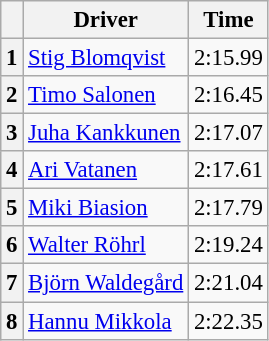<table class="wikitable" style="font-size:95%">
<tr>
<th></th>
<th>Driver</th>
<th>Time</th>
</tr>
<tr>
<th>1</th>
<td> <a href='#'>Stig Blomqvist</a></td>
<td>2:15.99</td>
</tr>
<tr>
<th>2</th>
<td> <a href='#'>Timo Salonen</a></td>
<td>2:16.45</td>
</tr>
<tr>
<th>3</th>
<td> <a href='#'>Juha Kankkunen</a></td>
<td>2:17.07</td>
</tr>
<tr>
<th>4</th>
<td> <a href='#'>Ari Vatanen</a></td>
<td>2:17.61</td>
</tr>
<tr>
<th>5</th>
<td> <a href='#'>Miki Biasion</a></td>
<td>2:17.79</td>
</tr>
<tr>
<th>6</th>
<td> <a href='#'>Walter Röhrl</a></td>
<td>2:19.24</td>
</tr>
<tr>
<th>7</th>
<td> <a href='#'>Björn Waldegård</a></td>
<td>2:21.04</td>
</tr>
<tr>
<th>8</th>
<td> <a href='#'>Hannu Mikkola</a></td>
<td>2:22.35</td>
</tr>
</table>
